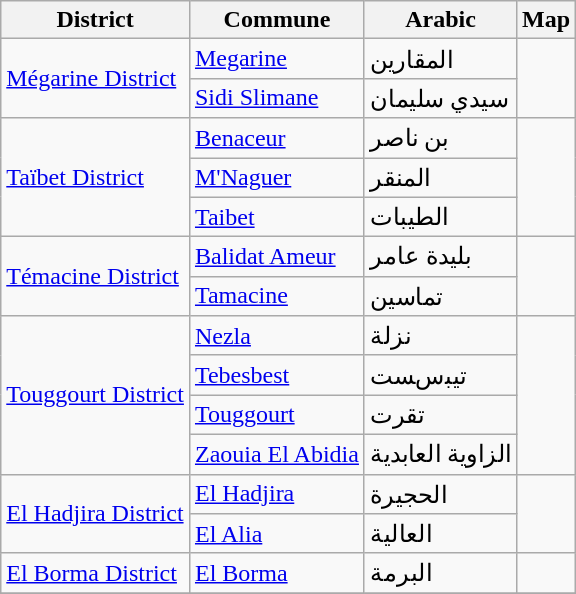<table class="wikitable sortable">
<tr>
<th>District</th>
<th>Commune</th>
<th>Arabic</th>
<th>Map</th>
</tr>
<tr>
<td rowspan="2"><a href='#'>Mégarine District</a></td>
<td><a href='#'>Megarine</a></td>
<td>اﻟﻤﻘﺎرﻳﻦ</td>
<td rowspan="2"></td>
</tr>
<tr>
<td><a href='#'>Sidi Slimane</a></td>
<td>ﺳﻴﺪي ﺳﻠﻴﻤﺎن</td>
</tr>
<tr>
<td rowspan="3"><a href='#'>Taïbet District</a></td>
<td><a href='#'>Benaceur</a></td>
<td>ﺑﻦ ﻧﺎﺻﺮ</td>
<td rowspan="3"></td>
</tr>
<tr>
<td><a href='#'>M'Naguer</a></td>
<td>اﻟﻤﻨﻘﺮ</td>
</tr>
<tr>
<td><a href='#'>Taibet</a></td>
<td>اﻟﻄﻴﺒﺎت</td>
</tr>
<tr>
<td rowspan="2"><a href='#'>Témacine District</a></td>
<td><a href='#'>Balidat Ameur</a></td>
<td>ﺑﻠﻴﺪة ﻋﺎﻣﺮ</td>
<td rowspan="2"></td>
</tr>
<tr>
<td><a href='#'>Tamacine</a></td>
<td>ﺗﻤﺎﺳﻴﻦ</td>
</tr>
<tr>
<td rowspan="4"><a href='#'>Touggourt District</a></td>
<td><a href='#'>Nezla</a></td>
<td>ﻧﺰﻟﺔ</td>
<td rowspan="4"></td>
</tr>
<tr>
<td><a href='#'>Tebesbest</a></td>
<td>ﺗﻴﺒسﺴﺖ</td>
</tr>
<tr>
<td><a href='#'>Touggourt</a></td>
<td>تقرت</td>
</tr>
<tr>
<td><a href='#'>Zaouia El Abidia</a></td>
<td>اﻟﺰاوﻳﺔ اﻟﻌﺎﺑﺪﻳﺔ</td>
</tr>
<tr>
<td rowspan="2"><a href='#'>El Hadjira District</a></td>
<td><a href='#'>El Hadjira</a></td>
<td>الحجيرة</td>
<td rowspan="2"></td>
</tr>
<tr>
<td><a href='#'>El Alia</a></td>
<td>العالية</td>
</tr>
<tr>
<td rowspan="1"><a href='#'>El Borma District</a></td>
<td><a href='#'>El Borma</a></td>
<td>البرمة</td>
<td rowspan="1"></td>
</tr>
<tr>
</tr>
</table>
